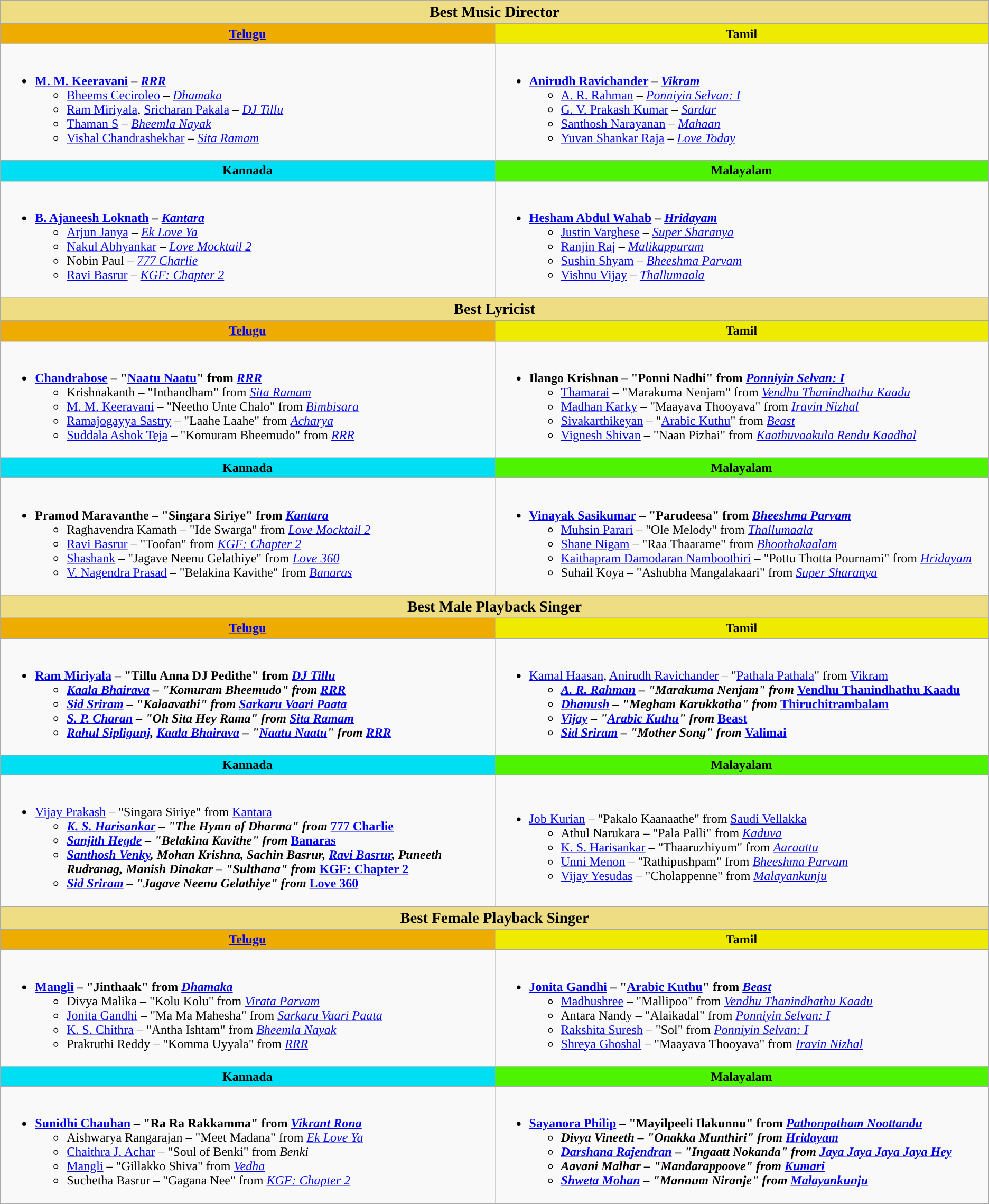<table class="wikitable" |>
<tr>
<th colspan="2" ! style="background:#eedd82; width:3000px; text-align:center;"><big><strong>Best Music Director</strong></big></th>
</tr>
<tr>
<th ! style="background:#efac00; width:50%; text-align:center;"><a href='#'>Telugu</a></th>
<th ! style="background:#efeb00; text-align:center;">Tamil</th>
</tr>
<tr>
<td valign="top"><br><ul><li><strong><a href='#'>M. M. Keeravani</a></strong> <strong>– <a href='#'><em>RRR</em></a></strong><ul><li><a href='#'>Bheems Ceciroleo</a> – <a href='#'><em>Dhamaka</em></a></li><li><a href='#'>Ram Miriyala</a>, <a href='#'>Sricharan Pakala</a> – <em><a href='#'>DJ Tillu</a></em></li><li><a href='#'>Thaman S</a> – <a href='#'><em>Bheemla Nayak</em></a></li><li><a href='#'>Vishal Chandrashekhar</a> – <a href='#'><em>Sita Ramam</em></a></li></ul></li></ul></td>
<td valign="top"><br><ul><li><strong><a href='#'>Anirudh Ravichander</a> – <a href='#'><em>Vikram</em></a></strong><ul><li><a href='#'>A. R. Rahman</a> – <a href='#'><em>Ponniyin Selvan: I</em></a></li><li><a href='#'>G. V. Prakash Kumar</a> – <a href='#'><em>Sardar</em></a></li><li><a href='#'>Santhosh Narayanan</a> – <a href='#'><em>Mahaan</em></a></li><li><a href='#'>Yuvan Shankar Raja</a> – <a href='#'><em>Love Today</em></a></li></ul></li></ul></td>
</tr>
<tr>
<th ! style="background:#00def3; text-align:center;">Kannada</th>
<th ! style="background:#4df300; text-align:center;">Malayalam</th>
</tr>
<tr>
<td valign="top"><br><ul><li><strong><a href='#'>B. Ajaneesh Loknath</a> – <a href='#'><em>Kantara</em></a></strong><ul><li><a href='#'>Arjun Janya</a> – <em><a href='#'>Ek Love Ya</a></em></li><li><a href='#'>Nakul Abhyankar</a> – <em><a href='#'>Love Mocktail 2</a></em></li><li>Nobin Paul – <a href='#'><em>777 Charlie</em></a></li><li><a href='#'>Ravi Basrur</a> – <a href='#'><em>KGF: Chapter 2</em></a></li></ul></li></ul></td>
<td><br><ul><li><strong><a href='#'>Hesham Abdul Wahab</a></strong> <strong>– <a href='#'><em>Hridayam</em></a></strong><ul><li><a href='#'>Justin Varghese</a> – <em><a href='#'>Super Sharanya</a></em></li><li><a href='#'>Ranjin Raj</a> – <em><a href='#'>Malikappuram</a></em></li><li><a href='#'>Sushin Shyam</a> – <a href='#'><em>Bheeshma Parvam</em></a></li><li><a href='#'>Vishnu Vijay</a> – <em><a href='#'>Thallumaala</a></em></li></ul></li></ul></td>
</tr>
<tr>
<th colspan="2" ! style="background:#eedd82; text-align:center;"><big><strong>Best Lyricist</strong></big></th>
</tr>
<tr>
<th ! style="background:#efac00; text-align:center;"><a href='#'>Telugu</a></th>
<th ! style="background:#efeb00; text-align:center;">Tamil</th>
</tr>
<tr>
<td valign="top"><br><ul><li><strong><a href='#'>Chandrabose</a> – "<a href='#'>Naatu Naatu</a>" from <a href='#'><em>RRR</em></a></strong><ul><li>Krishnakanth – "Inthandham" from <a href='#'><em>Sita Ramam</em></a></li><li><a href='#'>M. M. Keeravani</a> – "Neetho Unte Chalo" from <a href='#'><em>Bimbisara</em></a></li><li><a href='#'>Ramajogayya Sastry</a> – "Laahe Laahe" from <a href='#'><em>Acharya</em></a></li><li><a href='#'>Suddala Ashok Teja</a> – "Komuram Bheemudo" from <a href='#'><em>RRR</em></a></li></ul></li></ul></td>
<td valign="top"><br><ul><li><strong>Ilango Krishnan – "Ponni Nadhi" from <a href='#'><em>Ponniyin Selvan: I</em></a></strong><ul><li><a href='#'>Thamarai</a> – "Marakuma Nenjam" from <a href='#'><em>Vendhu Thanindhathu Kaadu</em></a></li><li><a href='#'>Madhan Karky</a> – "Maayava Thooyava" from <em><a href='#'>Iravin Nizhal</a></em></li><li><a href='#'>Sivakarthikeyan</a> – "<a href='#'>Arabic Kuthu</a>" from <a href='#'><em>Beast</em></a></li><li><a href='#'>Vignesh Shivan</a> – "Naan Pizhai" from <em><a href='#'>Kaathuvaakula Rendu Kaadhal</a></em></li></ul></li></ul></td>
</tr>
<tr>
<th ! style="background:#00def3; text-align:center;">Kannada</th>
<th ! style="background:#4df300; text-align:center;">Malayalam</th>
</tr>
<tr>
<td valign="top"><br><ul><li><strong>Pramod Maravanthe – "Singara Siriye" from <a href='#'><em>Kantara</em></a></strong><ul><li>Raghavendra Kamath – "Ide Swarga" from <em><a href='#'>Love Mocktail 2</a></em></li><li><a href='#'>Ravi Basrur</a> – "Toofan" from <a href='#'><em>KGF: Chapter 2</em></a></li><li><a href='#'>Shashank</a> – "Jagave Neenu Gelathiye" from <em><a href='#'>Love 360</a></em></li><li><a href='#'>V. Nagendra Prasad</a> – "Belakina Kavithe" from <a href='#'><em>Banaras</em></a></li></ul></li></ul></td>
<td><br><ul><li><strong><a href='#'>Vinayak Sasikumar</a></strong> <strong>– "Parudeesa" from <a href='#'><em>Bheeshma Parvam</em></a></strong><ul><li><a href='#'>Muhsin Parari</a> – "Ole Melody" from <em><a href='#'>Thallumaala</a></em></li><li><a href='#'>Shane Nigam</a> – "Raa Thaarame" from <em><a href='#'>Bhoothakaalam</a></em></li><li><a href='#'>Kaithapram Damodaran Namboothiri</a> – "Pottu Thotta Pournami" from <a href='#'><em>Hridayam</em></a></li><li>Suhail Koya – "Ashubha Mangalakaari" from <em><a href='#'>Super Sharanya</a></em></li></ul></li></ul></td>
</tr>
<tr>
<th colspan="2" ! style="background:#eedd82; text-align:center;"><big><strong>Best Male Playback Singer</strong></big></th>
</tr>
<tr>
<th ! style="background:#efac00; text-align:center;"><a href='#'>Telugu</a></th>
<th ! style="background:#efeb00; text-align:center;">Tamil</th>
</tr>
<tr>
<td valign="top"><br><ul><li><strong><a href='#'>Ram Miriyala</a> – "Tillu Anna DJ Pedithe" from <em><a href='#'>DJ Tillu</a><strong><em><ul><li><a href='#'>Kaala Bhairava</a> – "Komuram Bheemudo" from <a href='#'></em>RRR<em></a></li><li><a href='#'>Sid Sriram</a> – "Kalaavathi" from </em><a href='#'>Sarkaru Vaari Paata</a><em></li><li><a href='#'>S. P. Charan</a> – "Oh Sita Hey Rama" from <a href='#'></em>Sita Ramam<em></a></li><li><a href='#'>Rahul Sipligunj</a>, <a href='#'>Kaala Bhairava</a> – "<a href='#'>Naatu Naatu</a>" from <a href='#'></em>RRR<em></a></li></ul></li></ul></td>
<td valign="top"><br><ul><li></strong><a href='#'>Kamal Haasan</a>, <a href='#'>Anirudh Ravichander</a> – "<a href='#'>Pathala Pathala</a>" from <a href='#'></em>Vikram<em></a><strong><ul><li><a href='#'>A. R. Rahman</a> – "Marakuma Nenjam" from <a href='#'></em>Vendhu Thanindhathu Kaadu<em></a></li><li><a href='#'>Dhanush</a> – "Megham Karukkatha" from <a href='#'></em>Thiruchitrambalam<em></a></li><li><a href='#'>Vijay</a> – "<a href='#'>Arabic Kuthu</a>" from <a href='#'></em>Beast<em></a></li><li><a href='#'>Sid Sriram</a> – "Mother Song" from <a href='#'></em>Valimai<em></a></li></ul></li></ul></td>
</tr>
<tr>
<th ! style="background:#00def3; text-align:center;">Kannada</th>
<th ! style="background:#4df300; text-align:center;">Malayalam</th>
</tr>
<tr>
<td valign="top"><br><ul><li></strong><a href='#'>Vijay Prakash</a> – "Singara Siriye" from <a href='#'></em>Kantara<em></a><strong><ul><li><a href='#'>K. S. Harisankar</a> – "The Hymn of Dharma" from <a href='#'></em>777 Charlie<em></a></li><li><a href='#'>Sanjith Hegde</a> – "Belakina Kavithe" from <a href='#'></em>Banaras<em></a></li><li><a href='#'>Santhosh Venky</a>, Mohan Krishna, Sachin Basrur, <a href='#'>Ravi Basrur</a>, Puneeth Rudranag, Manish Dinakar – "Sulthana" from <a href='#'></em>KGF: Chapter 2<em></a></li><li><a href='#'>Sid Sriram</a> – "Jagave Neenu Gelathiye" from </em><a href='#'>Love 360</a><em></li></ul></li></ul></td>
<td><br><ul><li></strong><a href='#'>Job Kurian</a><strong> </strong>– "Pakalo Kaanaathe" from </em><a href='#'>Saudi Vellakka</a></em></strong><ul><li>Athul Narukara – "Pala Palli" from <em><a href='#'>Kaduva</a></em></li><li><a href='#'>K. S. Harisankar</a> – "Thaaruzhiyum" from <a href='#'><em>Aaraattu</em></a></li><li><a href='#'>Unni Menon</a> – "Rathipushpam" from <a href='#'><em>Bheeshma Parvam</em></a></li><li><a href='#'>Vijay Yesudas</a> – "Cholappenne" from <em><a href='#'>Malayankunju</a></em></li></ul></li></ul></td>
</tr>
<tr>
<th colspan="2" ! style="background:#eedd82; text-align:center;"><big><strong>Best Female Playback Singer</strong></big></th>
</tr>
<tr>
<th ! style="background:#efac00; text-align:center;"><a href='#'>Telugu</a></th>
<th ! style="background:#efeb00; text-align:center;">Tamil</th>
</tr>
<tr>
<td valign="top"><br><ul><li><strong><a href='#'>Mangli</a> – "Jinthaak" from <a href='#'><em>Dhamaka</em></a></strong><ul><li>Divya Malika – "Kolu Kolu" from <em><a href='#'>Virata Parvam</a></em></li><li><a href='#'>Jonita Gandhi</a> – "Ma Ma Mahesha" from <em><a href='#'>Sarkaru Vaari Paata</a></em></li><li><a href='#'>K. S. Chithra</a> – "Antha Ishtam" from <a href='#'><em>Bheemla Nayak</em></a></li><li>Prakruthi Reddy – "Komma Uyyala" from <a href='#'><em>RRR</em></a></li></ul></li></ul></td>
<td valign="top"><br><ul><li><strong><a href='#'>Jonita Gandhi</a></strong> <strong>– "<a href='#'>Arabic Kuthu</a>" from <a href='#'><em>Beast</em></a></strong><ul><li><a href='#'>Madhushree</a> – "Mallipoo" from <a href='#'><em>Vendhu Thanindhathu Kaadu</em></a></li><li>Antara Nandy – "Alaikadal" from <a href='#'><em>Ponniyin Selvan: I</em></a></li><li><a href='#'>Rakshita Suresh</a> – "Sol" from <a href='#'><em>Ponniyin Selvan: I</em></a></li><li><a href='#'>Shreya Ghoshal</a> – "Maayava Thooyava" from <em><a href='#'>Iravin Nizhal</a></em></li></ul></li></ul></td>
</tr>
<tr>
<th ! style="background:#00def3; text-align:center;">Kannada</th>
<th ! style="background:#4df300; text-align:center;">Malayalam</th>
</tr>
<tr>
<td valign="top"><br><ul><li><strong><a href='#'>Sunidhi Chauhan</a> – "Ra Ra Rakkamma" from <a href='#'><em>Vikrant Rona</em></a></strong><ul><li>Aishwarya Rangarajan – "Meet Madana" from <em><a href='#'>Ek Love Ya</a></em></li><li><a href='#'>Chaithra J. Achar</a> – "Soul of Benki" from <em>Benki</em></li><li><a href='#'>Mangli</a> – "Gillakko Shiva" from <a href='#'><em>Vedha</em></a></li><li>Suchetha Basrur – "Gagana Nee" from <a href='#'><em>KGF: Chapter 2</em></a></li></ul></li></ul></td>
<td><br><ul><li><strong><a href='#'>Sayanora Philip</a></strong> <strong>– "Mayilpeeli Ilakunnu" from <em><a href='#'>Pathonpatham Noottandu</a><strong><em><ul><li>Divya Vineeth – "Onakka Munthiri" from <a href='#'></em>Hridayam<em></a></li><li><a href='#'>Darshana Rajendran</a> – "Ingaatt Nokanda" from </em><a href='#'>Jaya Jaya Jaya Jaya Hey</a><em></li><li>Aavani Malhar – "Mandarappoove" from <a href='#'></em>Kumari<em></a></li><li><a href='#'>Shweta Mohan</a> – "Mannum Niranje" from </em><a href='#'>Malayankunju</a><em></li></ul></li></ul></td>
</tr>
<tr>
</tr>
</table>
